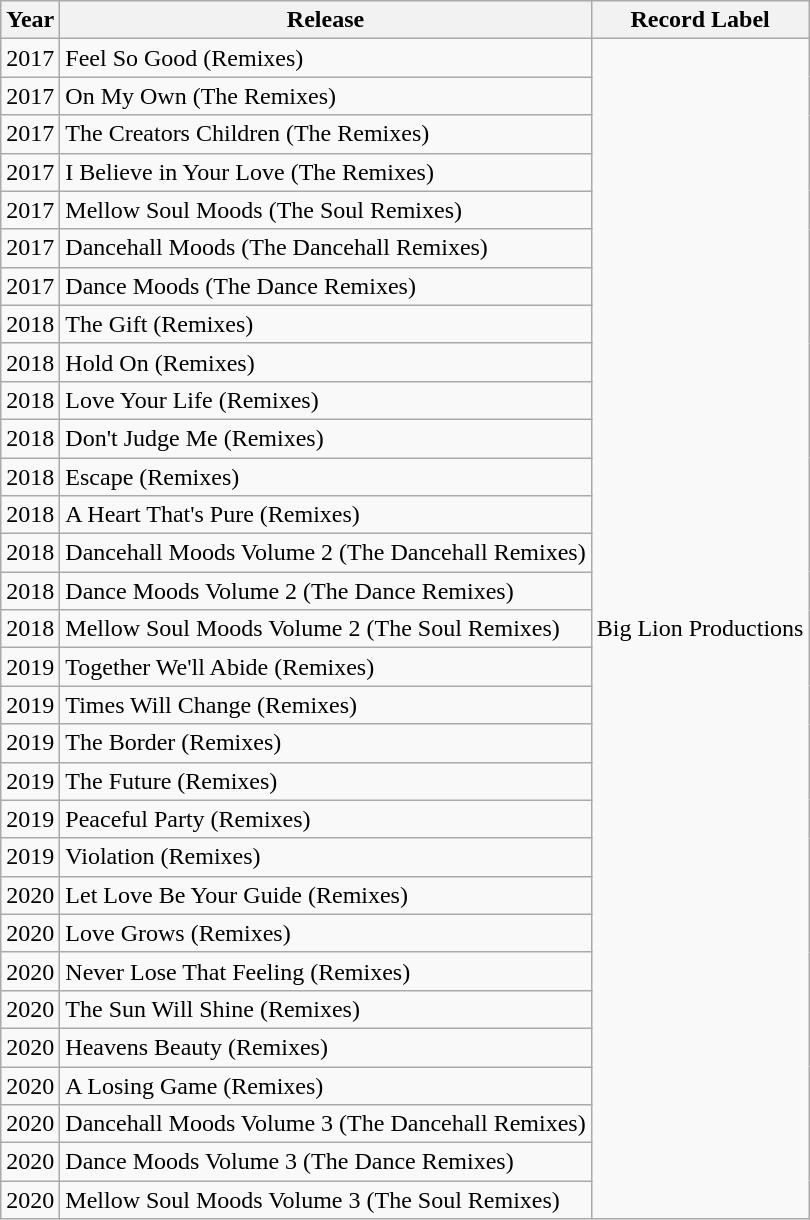<table class="wikitable">
<tr>
<th>Year</th>
<th>Release</th>
<th>Record Label</th>
</tr>
<tr>
<td>2017</td>
<td>Feel So Good (Remixes)</td>
<td rowspan="31" align="left">Big Lion Productions</td>
</tr>
<tr>
<td>2017</td>
<td>On My Own (The Remixes)</td>
</tr>
<tr>
<td>2017</td>
<td>The Creators Children (The Remixes)</td>
</tr>
<tr>
<td>2017</td>
<td>I Believe in Your Love (The Remixes)</td>
</tr>
<tr>
<td>2017</td>
<td>Mellow Soul Moods (The Soul Remixes)</td>
</tr>
<tr>
<td>2017</td>
<td>Dancehall Moods (The Dancehall Remixes)</td>
</tr>
<tr>
<td>2017</td>
<td>Dance Moods (The Dance Remixes)</td>
</tr>
<tr>
<td>2018</td>
<td>The Gift (Remixes)</td>
</tr>
<tr>
<td>2018</td>
<td>Hold On (Remixes)</td>
</tr>
<tr>
<td>2018</td>
<td>Love Your Life (Remixes)</td>
</tr>
<tr>
<td>2018</td>
<td>Don't Judge Me (Remixes)</td>
</tr>
<tr>
<td>2018</td>
<td>Escape (Remixes)</td>
</tr>
<tr>
<td>2018</td>
<td>A Heart That's Pure (Remixes)</td>
</tr>
<tr>
<td>2018</td>
<td>Dancehall Moods Volume 2 (The Dancehall Remixes)</td>
</tr>
<tr>
<td>2018</td>
<td>Dance Moods Volume 2 (The Dance Remixes)</td>
</tr>
<tr>
<td>2018</td>
<td>Mellow Soul Moods Volume 2 (The Soul Remixes)</td>
</tr>
<tr>
<td>2019</td>
<td>Together We'll Abide (Remixes)</td>
</tr>
<tr>
<td>2019</td>
<td>Times Will Change (Remixes)</td>
</tr>
<tr>
<td>2019</td>
<td>The Border (Remixes)</td>
</tr>
<tr>
<td>2019</td>
<td>The Future (Remixes)</td>
</tr>
<tr>
<td>2019</td>
<td>Peaceful Party (Remixes)</td>
</tr>
<tr>
<td>2019</td>
<td>Violation (Remixes)</td>
</tr>
<tr>
<td>2020</td>
<td>Let Love Be Your Guide (Remixes)</td>
</tr>
<tr>
<td>2020</td>
<td>Love Grows (Remixes)</td>
</tr>
<tr>
<td>2020</td>
<td>Never Lose That Feeling (Remixes)</td>
</tr>
<tr>
<td>2020</td>
<td>The Sun Will Shine (Remixes)</td>
</tr>
<tr>
<td>2020</td>
<td>Heavens Beauty (Remixes)</td>
</tr>
<tr>
<td>2020</td>
<td>A Losing Game (Remixes)</td>
</tr>
<tr>
<td>2020</td>
<td>Dancehall Moods Volume 3 (The Dancehall Remixes)</td>
</tr>
<tr>
<td>2020</td>
<td>Dance Moods Volume 3 (The Dance Remixes)</td>
</tr>
<tr>
<td>2020</td>
<td>Mellow Soul Moods Volume 3 (The Soul Remixes)</td>
</tr>
</table>
